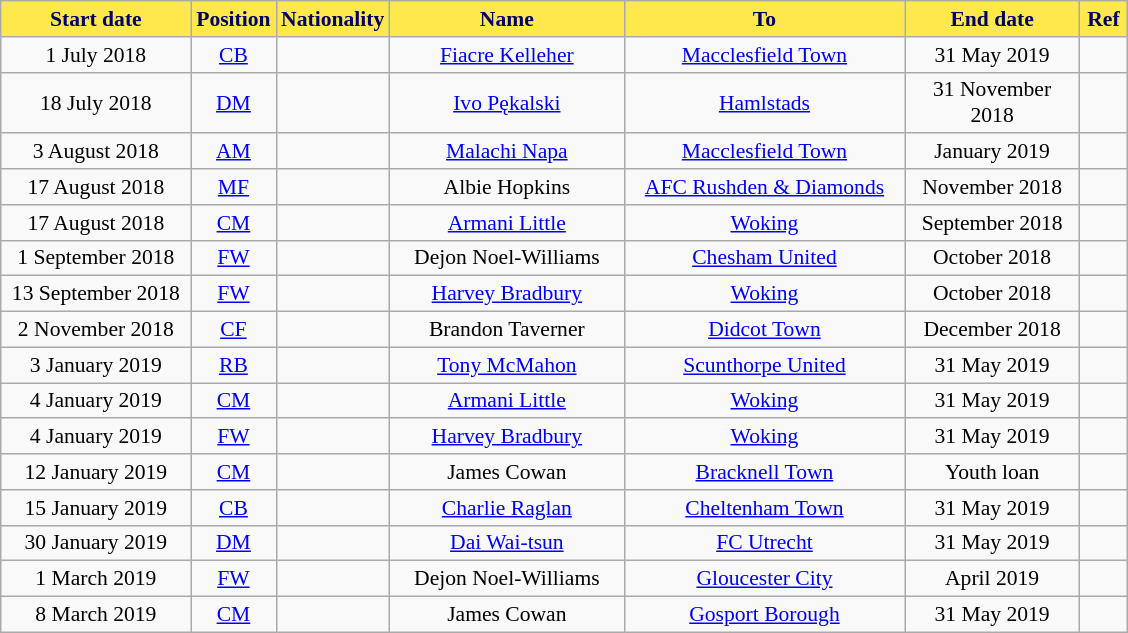<table class="wikitable"  style="text-align:center; font-size:90%; ">
<tr>
<th style="background:#FEE84B; color:#000066; width:120px;">Start date</th>
<th style="background:#FEE84B; color:#000066; width:50px;">Position</th>
<th style="background:#FEE84B; color:#000066; width:50px;">Nationality</th>
<th style="background:#FEE84B; color:#000066; width:150px;">Name</th>
<th style="background:#FEE84B; color:#000066; width:180px;">To</th>
<th style="background:#FEE84B; color:#000066; width:110px;">End date</th>
<th style="background:#FEE84B; color:#000066; width:25px;">Ref</th>
</tr>
<tr>
<td>1 July 2018</td>
<td><a href='#'>CB</a></td>
<td></td>
<td><a href='#'>Fiacre Kelleher</a></td>
<td><a href='#'>Macclesfield Town</a></td>
<td>31 May 2019</td>
<td></td>
</tr>
<tr>
<td>18 July 2018</td>
<td><a href='#'>DM</a></td>
<td></td>
<td><a href='#'>Ivo Pękalski</a></td>
<td> <a href='#'>Hamlstads</a></td>
<td>31 November 2018</td>
<td></td>
</tr>
<tr>
<td>3 August 2018</td>
<td><a href='#'>AM</a></td>
<td></td>
<td><a href='#'>Malachi Napa</a></td>
<td><a href='#'>Macclesfield Town</a></td>
<td>January 2019</td>
<td></td>
</tr>
<tr>
<td>17 August 2018</td>
<td><a href='#'>MF</a></td>
<td></td>
<td>Albie Hopkins</td>
<td><a href='#'>AFC Rushden & Diamonds</a></td>
<td>November 2018</td>
<td></td>
</tr>
<tr>
<td>17 August 2018</td>
<td><a href='#'>CM</a></td>
<td></td>
<td><a href='#'>Armani Little</a></td>
<td><a href='#'>Woking</a></td>
<td>September 2018</td>
<td></td>
</tr>
<tr>
<td>1 September 2018</td>
<td><a href='#'>FW</a></td>
<td></td>
<td>Dejon Noel-Williams</td>
<td><a href='#'>Chesham United</a></td>
<td>October 2018</td>
<td></td>
</tr>
<tr>
<td>13 September 2018</td>
<td><a href='#'>FW</a></td>
<td></td>
<td><a href='#'>Harvey Bradbury</a></td>
<td><a href='#'>Woking</a></td>
<td>October 2018</td>
<td></td>
</tr>
<tr>
<td>2 November 2018</td>
<td><a href='#'>CF</a></td>
<td></td>
<td>Brandon Taverner</td>
<td><a href='#'>Didcot Town</a></td>
<td>December 2018</td>
<td></td>
</tr>
<tr>
<td>3 January 2019</td>
<td><a href='#'>RB</a></td>
<td></td>
<td><a href='#'>Tony McMahon</a></td>
<td><a href='#'>Scunthorpe United</a></td>
<td>31 May 2019</td>
<td></td>
</tr>
<tr>
<td>4 January 2019</td>
<td><a href='#'>CM</a></td>
<td></td>
<td><a href='#'>Armani Little</a></td>
<td><a href='#'>Woking</a></td>
<td>31 May 2019</td>
<td></td>
</tr>
<tr>
<td>4 January 2019</td>
<td><a href='#'>FW</a></td>
<td></td>
<td><a href='#'>Harvey Bradbury</a></td>
<td><a href='#'>Woking</a></td>
<td>31 May 2019</td>
<td></td>
</tr>
<tr>
<td>12 January 2019</td>
<td><a href='#'>CM</a></td>
<td></td>
<td>James Cowan</td>
<td><a href='#'>Bracknell Town</a></td>
<td>Youth loan</td>
<td></td>
</tr>
<tr>
<td>15 January 2019</td>
<td><a href='#'>CB</a></td>
<td></td>
<td><a href='#'>Charlie Raglan</a></td>
<td><a href='#'>Cheltenham Town</a></td>
<td>31 May 2019</td>
<td></td>
</tr>
<tr>
<td>30 January 2019</td>
<td><a href='#'>DM</a></td>
<td></td>
<td><a href='#'>Dai Wai-tsun</a></td>
<td><a href='#'>FC Utrecht</a></td>
<td>31 May 2019</td>
<td></td>
</tr>
<tr>
<td>1 March 2019</td>
<td><a href='#'>FW</a></td>
<td></td>
<td>Dejon Noel-Williams</td>
<td><a href='#'>Gloucester City</a></td>
<td>April 2019</td>
<td></td>
</tr>
<tr>
<td>8 March 2019</td>
<td><a href='#'>CM</a></td>
<td></td>
<td>James Cowan</td>
<td><a href='#'>Gosport Borough</a></td>
<td>31 May 2019</td>
<td></td>
</tr>
</table>
